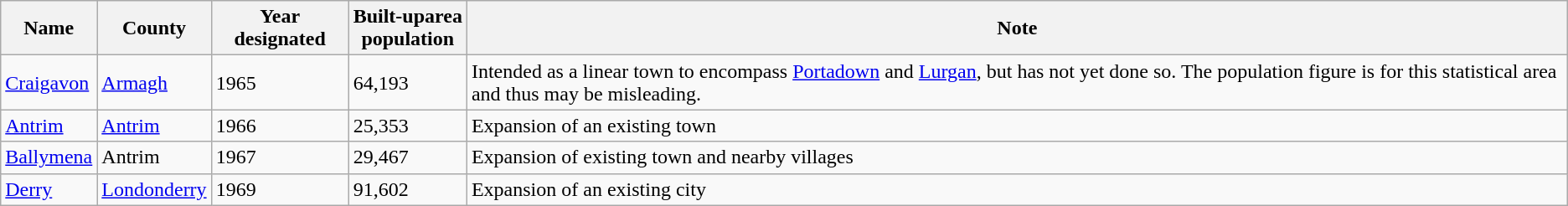<table class="wikitable sortable">
<tr>
<th>Name</th>
<th>County</th>
<th>Year designated</th>
<th>Built‑uparea <br>population</th>
<th>Note</th>
</tr>
<tr>
<td><a href='#'>Craigavon</a></td>
<td><a href='#'>Armagh</a></td>
<td>1965</td>
<td>64,193</td>
<td>Intended as a linear town to encompass <a href='#'>Portadown</a> and <a href='#'>Lurgan</a>, but has not yet done so. The population figure is for this statistical area and thus may be misleading.</td>
</tr>
<tr>
<td><a href='#'>Antrim</a></td>
<td><a href='#'>Antrim</a></td>
<td>1966</td>
<td>25,353</td>
<td>Expansion of an existing town</td>
</tr>
<tr>
<td><a href='#'>Ballymena</a></td>
<td>Antrim</td>
<td>1967</td>
<td>29,467</td>
<td>Expansion of existing town and nearby villages</td>
</tr>
<tr>
<td><a href='#'>Derry</a></td>
<td><a href='#'>Londonderry</a></td>
<td>1969</td>
<td>91,602</td>
<td>Expansion of an existing city</td>
</tr>
</table>
